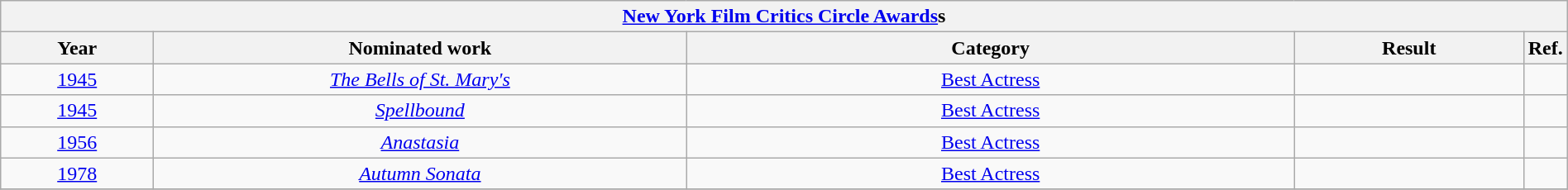<table width="100%" class="wikitable">
<tr>
<th colspan="5" align="center"><a href='#'>New York Film Critics Circle Awards</a>s</th>
</tr>
<tr>
<th width="10%">Year</th>
<th width="35%">Nominated work</th>
<th width="40%">Category</th>
<th width="15%">Result</th>
<th>Ref.</th>
</tr>
<tr>
<td style="text-align:center;"><a href='#'>1945</a></td>
<td style="text-align:center;"><em><a href='#'>The Bells of St. Mary's</a></em></td>
<td style="text-align:center;"><a href='#'>Best Actress</a></td>
<td></td>
<td style="text-align:center"></td>
</tr>
<tr>
<td style="text-align:center;"><a href='#'>1945</a></td>
<td style="text-align:center;"><em><a href='#'>Spellbound</a></em></td>
<td style="text-align:center;"><a href='#'>Best Actress</a></td>
<td></td>
<td style="text-align:center"></td>
</tr>
<tr>
<td style="text-align:center;"><a href='#'>1956</a></td>
<td style="text-align:center;"><em><a href='#'>Anastasia</a></em></td>
<td style="text-align:center;"><a href='#'>Best Actress</a></td>
<td></td>
<td style="text-align:center"></td>
</tr>
<tr>
<td style="text-align:center;"><a href='#'>1978</a></td>
<td style="text-align:center;"><em><a href='#'>Autumn Sonata</a></em></td>
<td style="text-align:center;"><a href='#'>Best Actress</a></td>
<td></td>
<td style="text-align:center"></td>
</tr>
<tr>
</tr>
</table>
